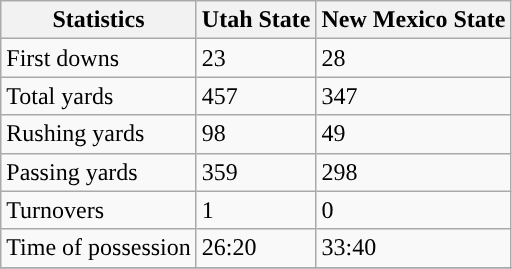<table class="wikitable">
<tr>
<th>Statistics</th>
<th>Utah State</th>
<th>New Mexico State</th>
</tr>
<tr>
<td>First downs</td>
<td>23</td>
<td>28</td>
</tr>
<tr>
<td>Total yards</td>
<td>457</td>
<td>347</td>
</tr>
<tr>
<td>Rushing yards</td>
<td>98</td>
<td>49</td>
</tr>
<tr>
<td>Passing yards</td>
<td>359</td>
<td>298</td>
</tr>
<tr>
<td>Turnovers</td>
<td>1</td>
<td>0</td>
</tr>
<tr>
<td>Time of possession</td>
<td>26:20</td>
<td>33:40</td>
</tr>
<tr>
</tr>
</table>
